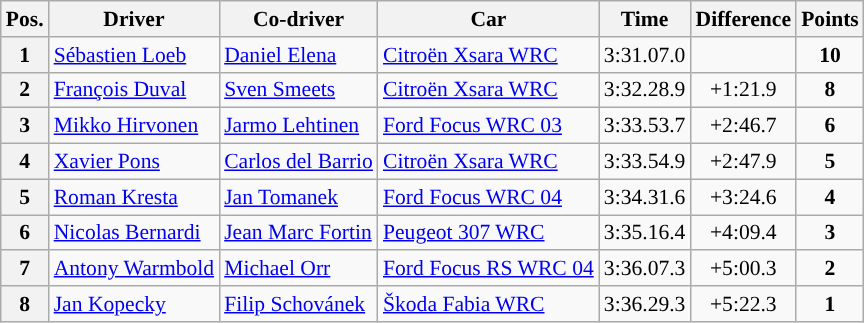<table class="wikitable" style="text-align: center; font-size:90%;">
<tr>
<th>Pos.</th>
<th>Driver</th>
<th>Co-driver</th>
<th>Car</th>
<th>Time</th>
<th>Difference</th>
<th>Points</th>
</tr>
<tr>
<th>1</th>
<td align=left> <a href='#'>Sébastien Loeb</a></td>
<td align=left> <a href='#'>Daniel Elena</a></td>
<td align=left><a href='#'>Citroën Xsara WRC</a></td>
<td>3:31.07.0</td>
<td></td>
<td><strong>10</strong></td>
</tr>
<tr>
<th>2</th>
<td align=left>  <a href='#'>François Duval</a></td>
<td align=left> <a href='#'>Sven Smeets</a></td>
<td align=left><a href='#'>Citroën Xsara WRC</a></td>
<td>3:32.28.9</td>
<td>+1:21.9</td>
<td><strong>8</strong></td>
</tr>
<tr>
<th>3</th>
<td align=left> <a href='#'>Mikko Hirvonen</a></td>
<td align=left> <a href='#'>Jarmo Lehtinen</a></td>
<td align=left><a href='#'>Ford Focus WRC 03</a></td>
<td>3:33.53.7</td>
<td>+2:46.7</td>
<td><strong>6</strong></td>
</tr>
<tr>
<th>4</th>
<td align=left> <a href='#'>Xavier Pons</a></td>
<td align=left> <a href='#'>Carlos del Barrio</a></td>
<td align=left><a href='#'>Citroën Xsara WRC</a></td>
<td>3:33.54.9</td>
<td>+2:47.9</td>
<td><strong>5</strong></td>
</tr>
<tr>
<th>5</th>
<td align=left> <a href='#'>Roman Kresta</a></td>
<td align=left> <a href='#'>Jan Tomanek</a></td>
<td align=left><a href='#'>Ford Focus WRC 04</a></td>
<td>3:34.31.6</td>
<td>+3:24.6</td>
<td><strong>4</strong></td>
</tr>
<tr>
<th>6</th>
<td align=left> <a href='#'>Nicolas Bernardi</a></td>
<td align=left> <a href='#'>Jean Marc Fortin</a></td>
<td align=left><a href='#'>Peugeot 307 WRC</a></td>
<td>3:35.16.4</td>
<td>+4:09.4</td>
<td><strong>3</strong></td>
</tr>
<tr>
<th>7</th>
<td align=left> <a href='#'>Antony Warmbold</a></td>
<td align=left> <a href='#'>Michael Orr</a></td>
<td align=left><a href='#'>Ford Focus RS WRC 04</a></td>
<td>3:36.07.3</td>
<td>+5:00.3</td>
<td><strong>2</strong></td>
</tr>
<tr>
<th>8</th>
<td align=left> <a href='#'>Jan Kopecky</a></td>
<td align=left> <a href='#'>Filip Schovánek</a></td>
<td align=left><a href='#'>Škoda Fabia WRC</a></td>
<td>3:36.29.3</td>
<td>+5:22.3</td>
<td><strong>1</strong></td>
</tr>
</table>
